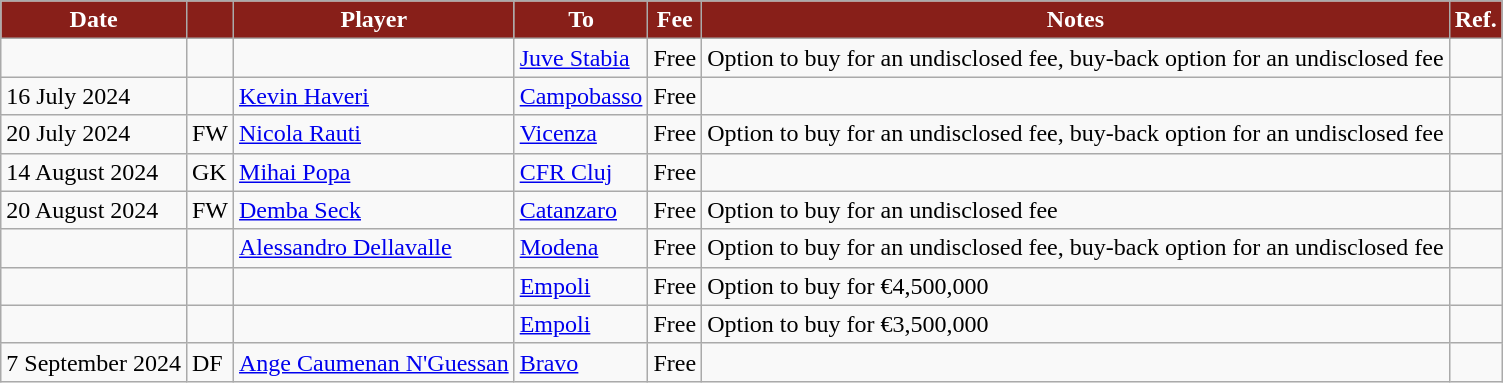<table class="wikitable plainrowheaders">
<tr>
<th style="background:#881F19; color:white; text-align:center;"><strong>Date</strong></th>
<th style="background:#881F19; color:white; text-align:center;"><strong></strong></th>
<th style="background:#881F19; color:white; text-align:center;"><strong>Player</strong></th>
<th style="background:#881F19; color:white; text-align:center;"><strong>To</strong></th>
<th style="background:#881F19; color:white; text-align:center;"><strong>Fee</strong></th>
<th style="background:#881F19; color:white; text-align:center;"><strong>Notes</strong></th>
<th style="background:#881F19; color:white; text-align:center;"><strong>Ref.</strong></th>
</tr>
<tr>
<td></td>
<td align="center"></td>
<td> </td>
<td> <a href='#'>Juve Stabia</a></td>
<td>Free</td>
<td>Option to buy for an undisclosed fee, buy-back option for an undisclosed fee</td>
<td></td>
</tr>
<tr>
<td>16 July 2024</td>
<td align="center"></td>
<td> <a href='#'>Kevin Haveri</a></td>
<td> <a href='#'>Campobasso</a></td>
<td>Free</td>
<td></td>
<td></td>
</tr>
<tr>
<td>20 July 2024</td>
<td>FW</td>
<td> <a href='#'>Nicola Rauti</a></td>
<td> <a href='#'>Vicenza</a></td>
<td>Free</td>
<td>Option to buy for an undisclosed fee, buy-back option for an undisclosed fee</td>
<td></td>
</tr>
<tr>
<td>14 August 2024</td>
<td>GK</td>
<td> <a href='#'>Mihai Popa</a></td>
<td> <a href='#'>CFR Cluj</a></td>
<td>Free</td>
<td></td>
<td></td>
</tr>
<tr>
<td>20 August 2024</td>
<td>FW</td>
<td> <a href='#'>Demba Seck</a></td>
<td> <a href='#'>Catanzaro</a></td>
<td>Free</td>
<td>Option to buy for an undisclosed fee</td>
<td></td>
</tr>
<tr>
<td></td>
<td></td>
<td> <a href='#'>Alessandro Dellavalle</a></td>
<td> <a href='#'>Modena</a></td>
<td>Free</td>
<td>Option to buy for an undisclosed fee, buy-back option for an undisclosed fee</td>
<td></td>
</tr>
<tr>
<td></td>
<td></td>
<td> </td>
<td> <a href='#'>Empoli</a></td>
<td>Free</td>
<td>Option to buy for €4,500,000</td>
<td></td>
</tr>
<tr>
<td></td>
<td></td>
<td> </td>
<td> <a href='#'>Empoli</a></td>
<td>Free</td>
<td>Option to buy for €3,500,000</td>
<td></td>
</tr>
<tr>
<td>7 September 2024</td>
<td>DF</td>
<td> <a href='#'>Ange Caumenan N'Guessan</a></td>
<td> <a href='#'>Bravo</a></td>
<td>Free</td>
<td></td>
<td></td>
</tr>
</table>
